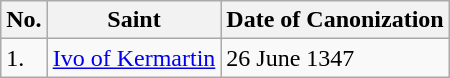<table class="wikitable">
<tr>
<th>No.</th>
<th>Saint</th>
<th>Date of Canonization</th>
</tr>
<tr>
<td>1.</td>
<td><a href='#'>Ivo of Kermartin</a></td>
<td>26 June 1347</td>
</tr>
</table>
